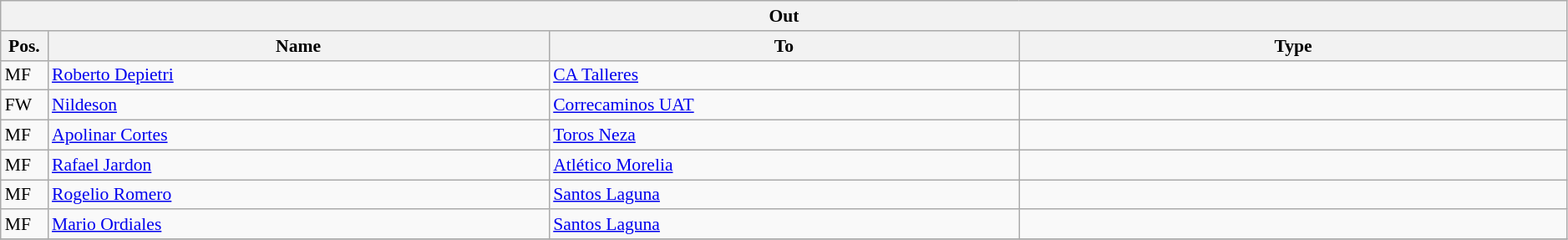<table class="wikitable" style="font-size:90%;width:99%;">
<tr>
<th colspan="4">Out</th>
</tr>
<tr>
<th width=3%>Pos.</th>
<th width=32%>Name</th>
<th width=30%>To</th>
<th width=35%>Type</th>
</tr>
<tr>
<td>MF</td>
<td><a href='#'>Roberto Depietri</a></td>
<td><a href='#'>CA Talleres</a></td>
<td></td>
</tr>
<tr>
<td>FW</td>
<td><a href='#'>Nildeson</a></td>
<td><a href='#'>Correcaminos UAT</a></td>
<td></td>
</tr>
<tr>
<td>MF</td>
<td><a href='#'>Apolinar Cortes</a></td>
<td><a href='#'>Toros Neza</a></td>
<td></td>
</tr>
<tr>
<td>MF</td>
<td><a href='#'>Rafael Jardon</a></td>
<td><a href='#'>Atlético Morelia</a></td>
<td></td>
</tr>
<tr>
<td>MF</td>
<td><a href='#'>Rogelio Romero</a></td>
<td><a href='#'>Santos Laguna</a></td>
<td></td>
</tr>
<tr>
<td>MF</td>
<td><a href='#'>Mario Ordiales</a></td>
<td><a href='#'>Santos Laguna</a></td>
<td></td>
</tr>
<tr>
</tr>
</table>
